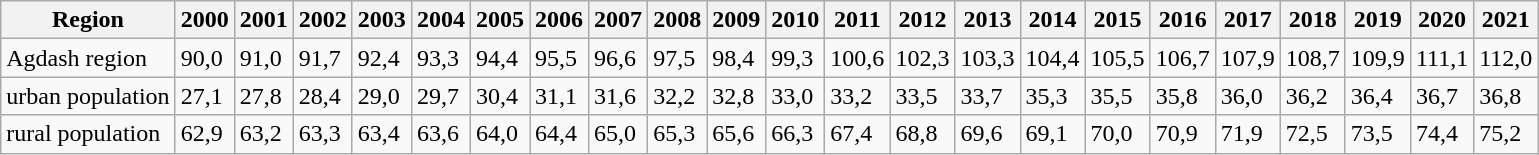<table class="wikitable">
<tr>
<th>Region</th>
<th>2000</th>
<th>2001</th>
<th>2002</th>
<th>2003</th>
<th>2004</th>
<th>2005</th>
<th>2006</th>
<th>2007</th>
<th>2008</th>
<th>2009</th>
<th>2010</th>
<th>2011</th>
<th>2012</th>
<th>2013</th>
<th>2014</th>
<th>2015</th>
<th>2016</th>
<th>2017</th>
<th>2018</th>
<th>2019</th>
<th>2020</th>
<th>2021</th>
</tr>
<tr>
<td>Agdash region</td>
<td>90,0</td>
<td>91,0</td>
<td>91,7</td>
<td>92,4</td>
<td>93,3</td>
<td>94,4</td>
<td>95,5</td>
<td>96,6</td>
<td>97,5</td>
<td>98,4</td>
<td>99,3</td>
<td>100,6</td>
<td>102,3</td>
<td>103,3</td>
<td>104,4</td>
<td>105,5</td>
<td>106,7</td>
<td>107,9</td>
<td>108,7</td>
<td>109,9</td>
<td>111,1</td>
<td>112,0</td>
</tr>
<tr>
<td>urban population</td>
<td>27,1</td>
<td>27,8</td>
<td>28,4</td>
<td>29,0</td>
<td>29,7</td>
<td>30,4</td>
<td>31,1</td>
<td>31,6</td>
<td>32,2</td>
<td>32,8</td>
<td>33,0</td>
<td>33,2</td>
<td>33,5</td>
<td>33,7</td>
<td>35,3</td>
<td>35,5</td>
<td>35,8</td>
<td>36,0</td>
<td>36,2</td>
<td>36,4</td>
<td>36,7</td>
<td>36,8</td>
</tr>
<tr>
<td>rural population</td>
<td>62,9</td>
<td>63,2</td>
<td>63,3</td>
<td>63,4</td>
<td>63,6</td>
<td>64,0</td>
<td>64,4</td>
<td>65,0</td>
<td>65,3</td>
<td>65,6</td>
<td>66,3</td>
<td>67,4</td>
<td>68,8</td>
<td>69,6</td>
<td>69,1</td>
<td>70,0</td>
<td>70,9</td>
<td>71,9</td>
<td>72,5</td>
<td>73,5</td>
<td>74,4</td>
<td>75,2</td>
</tr>
</table>
